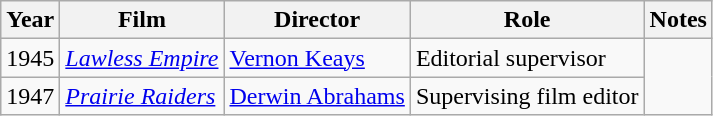<table class="wikitable">
<tr>
<th>Year</th>
<th>Film</th>
<th>Director</th>
<th>Role</th>
<th>Notes</th>
</tr>
<tr>
<td>1945</td>
<td><em><a href='#'>Lawless Empire</a></em></td>
<td><a href='#'>Vernon Keays</a></td>
<td>Editorial supervisor</td>
<td rowspan=2><small></small></td>
</tr>
<tr>
<td>1947</td>
<td><em><a href='#'>Prairie Raiders</a></em></td>
<td><a href='#'>Derwin Abrahams</a></td>
<td>Supervising film editor</td>
</tr>
</table>
